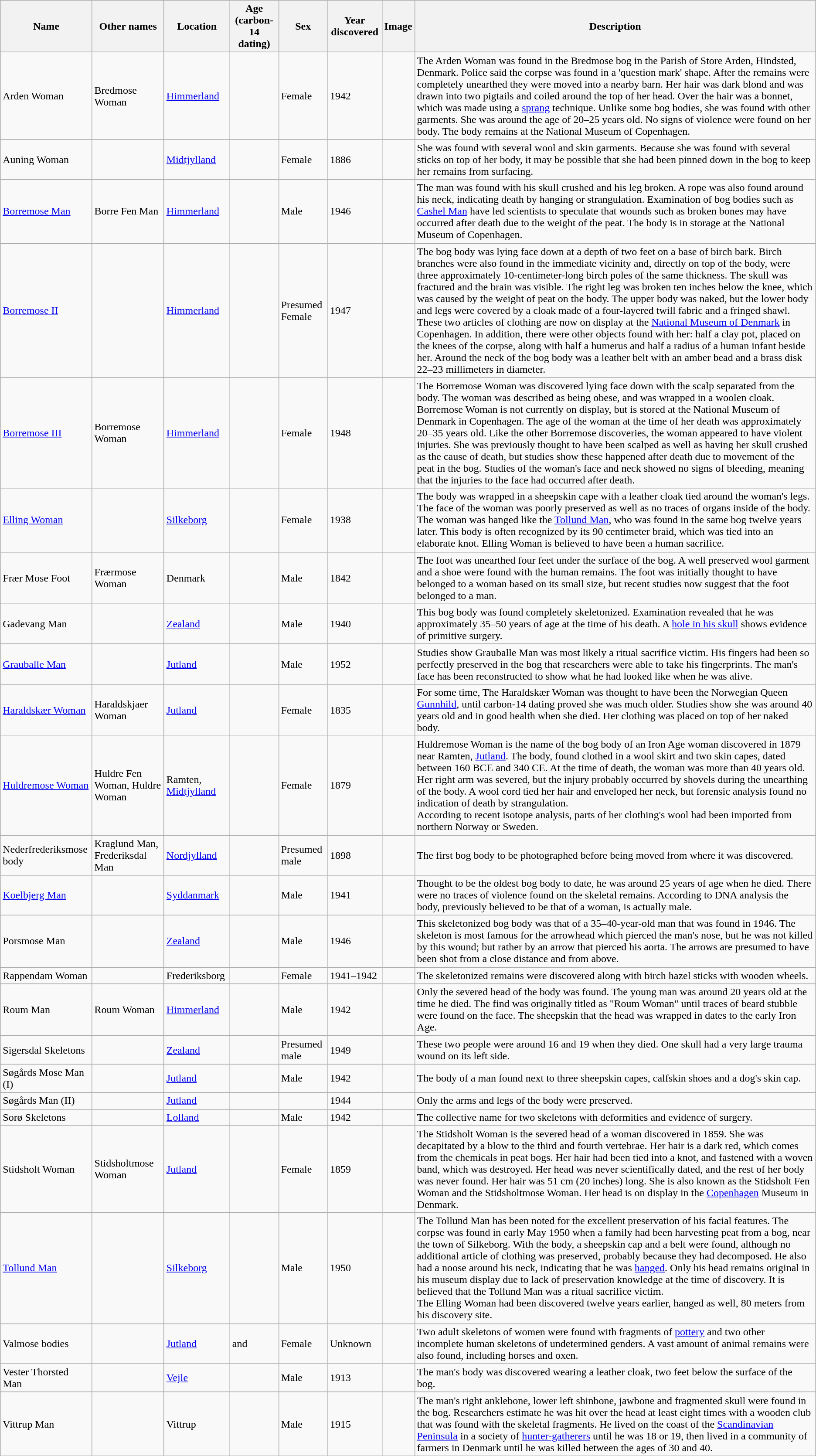<table class="wikitable sortable">
<tr>
<th scope="col">Name</th>
<th scope="col">Other names</th>
<th scope="col">Location</th>
<th scope="col">Age (carbon-14 dating)</th>
<th scope="col">Sex</th>
<th scope="col">Year discovered</th>
<th scope="col" class="unsortable">Image</th>
<th scope="col">Description</th>
</tr>
<tr>
<td>Arden Woman</td>
<td>Bredmose Woman</td>
<td><a href='#'>Himmerland</a></td>
<td></td>
<td>Female</td>
<td>1942</td>
<td></td>
<td>The Arden Woman was found in the Bredmose bog in the Parish of Store Arden, Hindsted, Denmark. Police said the corpse was found in a 'question mark' shape. After the remains were completely unearthed they were moved into a nearby barn. Her hair was dark blond and was drawn into two pigtails and coiled around the top of her head. Over the hair was a bonnet, which was made using a <a href='#'>sprang</a> technique. Unlike some bog bodies, she was found with other garments. She was around the age of 20–25 years old. No signs of violence were found on her body. The body remains at the National Museum of Copenhagen.</td>
</tr>
<tr>
<td>Auning Woman</td>
<td></td>
<td><a href='#'>Midtjylland</a></td>
<td></td>
<td>Female</td>
<td>1886</td>
<td></td>
<td>She was found with several wool and skin garments. Because she was found with several sticks on top of her body, it may be possible that she had been pinned down in the bog to keep her remains from surfacing.</td>
</tr>
<tr>
<td><a href='#'>Borremose Man</a></td>
<td>Borre Fen Man</td>
<td><a href='#'>Himmerland</a></td>
<td></td>
<td>Male</td>
<td>1946</td>
<td></td>
<td>The man was found with his skull crushed and his leg broken. A rope was also found around his neck, indicating death by hanging or strangulation. Examination of bog bodies such as <a href='#'>Cashel Man</a> have led scientists to speculate that wounds such as broken bones may have occurred after death due to the weight of the peat. The body is in storage at the National Museum of Copenhagen.</td>
</tr>
<tr>
<td><a href='#'>Borremose II</a></td>
<td></td>
<td><a href='#'>Himmerland</a></td>
<td></td>
<td>Presumed Female</td>
<td>1947</td>
<td></td>
<td>The bog body was lying face down at a depth of two feet on a base of birch bark. Birch branches were also found in the immediate vicinity and, directly on top of the body, were three approximately 10-centimeter-long birch poles of the same thickness. The skull was fractured and the brain was visible. The right leg was broken ten inches below the knee, which was caused by the weight of peat on the body. The upper body was naked, but the lower body and legs were covered by a cloak made of a four-layered twill fabric and a fringed shawl. These two articles of clothing are now on display at the <a href='#'>National Museum of Denmark</a> in Copenhagen. In addition, there were other objects found with her: half a clay pot, placed on the knees of the corpse, along with half a humerus and half a radius of a human infant beside her. Around the neck of the bog body was a leather belt with an amber bead and a brass disk 22–23 millimeters in diameter.</td>
</tr>
<tr>
<td><a href='#'>Borremose III</a></td>
<td>Borremose Woman</td>
<td><a href='#'>Himmerland</a></td>
<td></td>
<td>Female</td>
<td>1948</td>
<td></td>
<td>The Borremose Woman was discovered lying face down with the scalp separated from the body. The woman was described as being obese, and was wrapped in a woolen cloak. Borremose Woman is not currently on display, but is stored at the National Museum of Denmark in Copenhagen. The age of the woman at the time of her death was approximately 20–35 years old. Like the other Borremose discoveries, the woman appeared to have violent injuries. She was previously thought to have been scalped as well as having her skull crushed as the cause of death, but studies show these happened after death due to movement of the peat in the bog. Studies of the woman's face and neck showed no signs of bleeding, meaning that the injuries to the face had occurred after death.</td>
</tr>
<tr>
<td><a href='#'>Elling Woman</a></td>
<td></td>
<td><a href='#'>Silkeborg</a></td>
<td></td>
<td>Female</td>
<td>1938</td>
<td></td>
<td>The body was wrapped in a sheepskin cape with a leather cloak tied around the woman's legs. The face of the woman was poorly preserved as well as no traces of organs inside of the body. The woman was hanged like the <a href='#'>Tollund Man</a>, who was found in the same bog twelve years later. This body is often recognized by its 90 centimeter braid, which was tied into an elaborate knot. Elling Woman is believed to have been a human sacrifice.</td>
</tr>
<tr>
<td>Frær Mose Foot</td>
<td>Frærmose Woman</td>
<td>Denmark</td>
<td></td>
<td>Male</td>
<td>1842</td>
<td></td>
<td>The foot was unearthed four feet under the surface of the bog. A well preserved wool garment and a shoe were found with the human remains. The foot was initially thought to have belonged to a woman based on its small size, but recent studies now suggest that the foot belonged to a man.</td>
</tr>
<tr>
<td>Gadevang Man</td>
<td></td>
<td><a href='#'>Zealand</a></td>
<td></td>
<td>Male</td>
<td>1940</td>
<td></td>
<td>This bog body was found completely skeletonized. Examination revealed that he was approximately 35–50 years of age at the time of his death. A <a href='#'>hole in his skull</a> shows evidence of primitive surgery.</td>
</tr>
<tr>
<td><a href='#'>Grauballe Man</a></td>
<td></td>
<td><a href='#'>Jutland</a></td>
<td></td>
<td>Male</td>
<td>1952</td>
<td></td>
<td>Studies show Grauballe Man was most likely a ritual sacrifice victim. His fingers had been so perfectly preserved in the bog that researchers were able to take his fingerprints. The man's face has been reconstructed to show what he had looked like when he was alive.</td>
</tr>
<tr>
<td><a href='#'>Haraldskær Woman</a></td>
<td>Haraldskjaer Woman</td>
<td><a href='#'>Jutland</a></td>
<td></td>
<td>Female</td>
<td>1835</td>
<td></td>
<td>For some time, The Haraldskær Woman was thought to have been the Norwegian Queen <a href='#'>Gunnhild</a>, until carbon-14 dating proved she was much older. Studies show she was around 40 years old and in good health when she died. Her clothing was placed on top of her naked body.</td>
</tr>
<tr>
<td><a href='#'>Huldremose Woman</a></td>
<td>Huldre Fen Woman, Huldre Woman</td>
<td>Ramten, <a href='#'>Midtjylland</a></td>
<td></td>
<td>Female</td>
<td>1879</td>
<td></td>
<td>Huldremose Woman is the name of the bog body of an Iron Age woman discovered in 1879 near Ramten, <a href='#'>Jutland</a>. The body, found clothed in a wool skirt and two skin capes, dated between 160 BCE and 340 CE. At the time of death, the woman was more than 40 years old. Her right arm was severed, but the injury probably occurred by shovels during the unearthing of the body. A wool cord tied her hair and enveloped her neck, but forensic analysis found no indication of death by strangulation.<br>According to recent isotope analysis, parts of her clothing's wool had been imported from northern Norway or Sweden.</td>
</tr>
<tr>
<td>Nederfrederiksmose body</td>
<td>Kraglund Man, Frederiksdal Man</td>
<td><a href='#'>Nordjylland</a></td>
<td></td>
<td>Presumed male</td>
<td>1898</td>
<td></td>
<td>The first bog body to be photographed before being moved from where it was discovered.</td>
</tr>
<tr>
<td><a href='#'>Koelbjerg Man</a></td>
<td></td>
<td><a href='#'>Syddanmark</a></td>
<td></td>
<td>Male</td>
<td>1941</td>
<td></td>
<td>Thought to be the oldest bog body to date, he was around 25 years of age when he died. There were no traces of violence found on the skeletal remains. According to DNA analysis the body, previously believed to be that of a woman, is actually male.</td>
</tr>
<tr>
<td>Porsmose Man</td>
<td></td>
<td><a href='#'>Zealand</a></td>
<td></td>
<td>Male</td>
<td>1946</td>
<td></td>
<td>This skeletonized bog body was that of a 35–40-year-old man that was found in 1946. The skeleton is most famous for the arrowhead which pierced the man's nose, but he was not killed by this wound; but rather by an arrow that pierced his aorta. The arrows are presumed to have been shot from a close distance and from above.</td>
</tr>
<tr>
<td>Rappendam Woman</td>
<td></td>
<td>Frederiksborg</td>
<td></td>
<td>Female</td>
<td>1941–1942</td>
<td></td>
<td>The skeletonized remains were discovered along with birch hazel sticks with wooden wheels.</td>
</tr>
<tr>
<td>Roum Man</td>
<td>Roum Woman</td>
<td><a href='#'>Himmerland</a></td>
<td></td>
<td>Male</td>
<td>1942</td>
<td></td>
<td>Only the severed head of the body was found. The young man was around 20 years old at the time he died. The find was originally titled as "Roum Woman" until traces of beard stubble were found on the face.  The sheepskin that the head was wrapped in dates to the early Iron Age.</td>
</tr>
<tr>
<td>Sigersdal Skeletons</td>
<td></td>
<td><a href='#'>Zealand</a></td>
<td></td>
<td>Presumed male</td>
<td>1949</td>
<td></td>
<td>These two people were around 16 and 19 when they died. One skull had a very large trauma wound on its left side.</td>
</tr>
<tr>
<td>Søgårds Mose Man (I)</td>
<td></td>
<td><a href='#'>Jutland</a></td>
<td></td>
<td>Male</td>
<td>1942</td>
<td></td>
<td>The body of a man found next to three sheepskin capes, calfskin shoes and a dog's skin cap.</td>
</tr>
<tr>
</tr>
<tr>
<td>Søgårds Man (II)</td>
<td></td>
<td><a href='#'>Jutland</a></td>
<td></td>
<td></td>
<td>1944</td>
<td></td>
<td>Only the arms and legs of the body were preserved.</td>
</tr>
<tr>
<td>Sorø Skeletons</td>
<td></td>
<td><a href='#'>Lolland</a></td>
<td></td>
<td>Male</td>
<td>1942</td>
<td></td>
<td>The collective name for two skeletons with deformities and evidence of surgery.</td>
</tr>
<tr>
<td>Stidsholt Woman</td>
<td>Stidsholtmose Woman</td>
<td><a href='#'>Jutland</a></td>
<td></td>
<td>Female</td>
<td>1859</td>
<td></td>
<td>The Stidsholt Woman is the severed head of a woman discovered in 1859. She was decapitated by a blow to the third and fourth vertebrae. Her hair is a dark red, which comes from the chemicals in peat bogs. Her hair had been tied into a knot, and fastened with a woven band, which was destroyed. Her head was never scientifically dated, and the rest of her body was never found. Her hair was 51 cm (20 inches) long. She is also known as the Stidsholt Fen Woman and the Stidsholtmose Woman. Her head is on display in the <a href='#'>Copenhagen</a> Museum in Denmark.</td>
</tr>
<tr>
<td><a href='#'>Tollund Man</a></td>
<td></td>
<td><a href='#'>Silkeborg</a></td>
<td></td>
<td>Male</td>
<td>1950</td>
<td></td>
<td>The Tollund Man has been noted for the excellent preservation of his facial features. The corpse was found in early May 1950 when a family had been harvesting peat from a bog, near the town of Silkeborg. With the body, a sheepskin cap and a belt were found, although no additional article of clothing was preserved, probably because they had decomposed. He also had a noose around his neck, indicating that he was <a href='#'>hanged</a>. Only his head remains original in his museum display due to lack of preservation knowledge at the time of discovery. It is believed that the Tollund Man was a ritual sacrifice victim.<br>The Elling Woman had been discovered twelve years earlier, hanged as well, 80 meters from his discovery site.</td>
</tr>
<tr>
<td>Valmose bodies</td>
<td></td>
<td><a href='#'>Jutland</a></td>
<td> and </td>
<td>Female</td>
<td>Unknown</td>
<td></td>
<td>Two adult skeletons of women were found with fragments of <a href='#'>pottery</a> and two other incomplete human skeletons of undetermined genders. A vast amount of animal remains were also found, including horses and oxen.</td>
</tr>
<tr>
<td>Vester Thorsted Man</td>
<td></td>
<td><a href='#'>Vejle</a></td>
<td></td>
<td>Male</td>
<td>1913</td>
<td></td>
<td>The man's body was discovered wearing a leather cloak, two feet below the surface of the bog.</td>
</tr>
<tr>
<td>Vittrup Man</td>
<td></td>
<td>Vittrup</td>
<td></td>
<td>Male</td>
<td>1915</td>
<td></td>
<td>The man's right anklebone, lower left shinbone, jawbone and fragmented skull were found in the bog. Researchers estimate he was hit over the head at least eight times with a wooden club that was found with the skeletal fragments. He lived on the coast of the <a href='#'>Scandinavian Peninsula</a> in a society of <a href='#'>hunter-gatherers</a> until he was 18 or 19, then lived in a community of farmers in Denmark until he was killed between the ages of 30 and 40.</td>
</tr>
</table>
